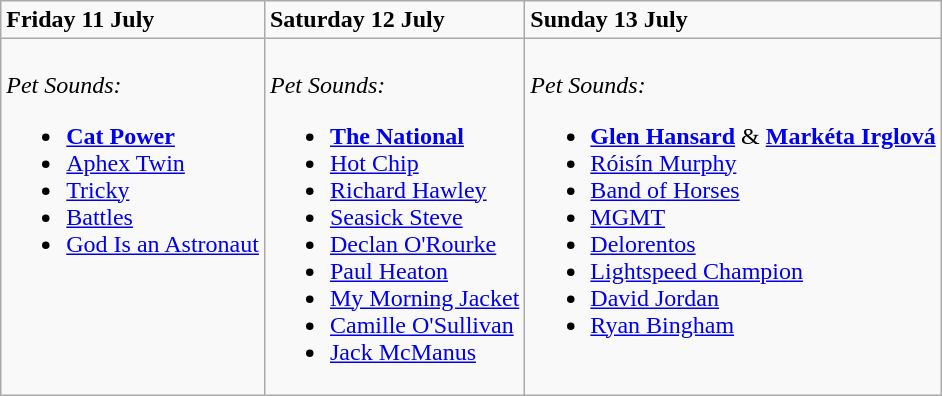<table class="wikitable">
<tr>
<td><strong>Friday 11 July</strong></td>
<td><strong>Saturday 12 July</strong></td>
<td><strong>Sunday 13 July</strong></td>
</tr>
<tr valign="top">
<td><br><em>Pet Sounds:</em><ul><li><strong><a href='#'>Cat Power</a></strong></li><li><a href='#'>Aphex Twin</a></li><li><a href='#'>Tricky</a></li><li><a href='#'>Battles</a></li><li><a href='#'>God Is an Astronaut</a></li></ul></td>
<td><br><em>Pet Sounds:</em><ul><li><strong><a href='#'>The National</a></strong></li><li><a href='#'>Hot Chip</a></li><li><a href='#'>Richard Hawley</a></li><li><a href='#'>Seasick Steve</a></li><li><a href='#'>Declan O'Rourke</a></li><li><a href='#'>Paul Heaton</a></li><li><a href='#'>My Morning Jacket</a></li><li><a href='#'>Camille O'Sullivan</a></li><li><a href='#'>Jack McManus</a></li></ul></td>
<td><br><em>Pet Sounds:</em><ul><li><strong><a href='#'>Glen Hansard</a></strong> & <strong><a href='#'>Markéta Irglová</a></strong></li><li><a href='#'>Róisín Murphy</a></li><li><a href='#'>Band of Horses</a></li><li><a href='#'>MGMT</a></li><li><a href='#'>Delorentos</a></li><li><a href='#'>Lightspeed Champion</a></li><li><a href='#'>David Jordan</a></li><li><a href='#'>Ryan Bingham</a></li></ul></td>
</tr>
</table>
